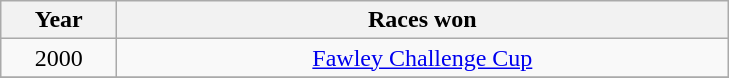<table class="wikitable" style="text-align:center">
<tr>
<th width=70>Year</th>
<th width=400>Races won</th>
</tr>
<tr>
<td>2000</td>
<td><a href='#'>Fawley Challenge Cup</a></td>
</tr>
<tr>
</tr>
</table>
